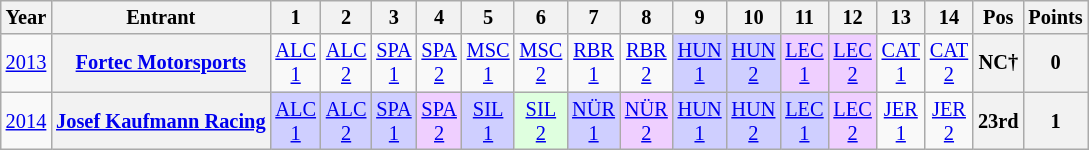<table class="wikitable" style="text-align:center; font-size:85%">
<tr>
<th>Year</th>
<th>Entrant</th>
<th>1</th>
<th>2</th>
<th>3</th>
<th>4</th>
<th>5</th>
<th>6</th>
<th>7</th>
<th>8</th>
<th>9</th>
<th>10</th>
<th>11</th>
<th>12</th>
<th>13</th>
<th>14</th>
<th>Pos</th>
<th>Points</th>
</tr>
<tr>
<td><a href='#'>2013</a></td>
<th nowrap><a href='#'>Fortec Motorsports</a></th>
<td style="background:#;"><a href='#'>ALC<br>1</a><br></td>
<td style="background:#;"><a href='#'>ALC<br>2</a><br></td>
<td style="background:#;"><a href='#'>SPA<br>1</a><br></td>
<td style="background:#;"><a href='#'>SPA<br>2</a><br></td>
<td style="background:#;"><a href='#'>MSC<br>1</a><br></td>
<td style="background:#;"><a href='#'>MSC<br>2</a><br></td>
<td style="background:#;"><a href='#'>RBR<br>1</a><br></td>
<td style="background:#;"><a href='#'>RBR<br>2</a><br></td>
<td style="background:#cfcfff;"><a href='#'>HUN<br>1</a><br></td>
<td style="background:#cfcfff;"><a href='#'>HUN<br>2</a><br></td>
<td style="background:#efcfff;"><a href='#'>LEC<br>1</a><br></td>
<td style="background:#efcfff;"><a href='#'>LEC<br>2</a><br></td>
<td style="background:#;"><a href='#'>CAT<br>1</a><br></td>
<td style="background:#;"><a href='#'>CAT<br>2</a><br></td>
<th>NC†</th>
<th>0</th>
</tr>
<tr>
<td><a href='#'>2014</a></td>
<th nowrap><a href='#'>Josef Kaufmann Racing</a></th>
<td style="background:#CFCFFF;"><a href='#'>ALC<br>1</a><br></td>
<td style="background:#CFCFFF;"><a href='#'>ALC<br>2</a><br></td>
<td style="background:#CFCFFF;"><a href='#'>SPA<br>1</a><br></td>
<td style="background:#EFCFFF;"><a href='#'>SPA<br>2</a><br></td>
<td style="background:#CFCFFF;"><a href='#'>SIL<br>1</a><br></td>
<td style="background:#DFFFDF;"><a href='#'>SIL<br>2</a><br></td>
<td style="background:#CFCFFF;"><a href='#'>NÜR<br>1</a><br></td>
<td style="background:#EFCFFF;"><a href='#'>NÜR<br>2</a><br></td>
<td style="background:#CFCFFF;"><a href='#'>HUN<br>1</a><br></td>
<td style="background:#CFCFFF;"><a href='#'>HUN<br>2</a><br></td>
<td style="background:#CFCFFF;"><a href='#'>LEC<br>1</a><br></td>
<td style="background:#EFCFFF;"><a href='#'>LEC<br>2</a><br></td>
<td style="background:#;"><a href='#'>JER<br>1</a></td>
<td style="background:#;"><a href='#'>JER<br>2</a></td>
<th>23rd</th>
<th>1</th>
</tr>
</table>
